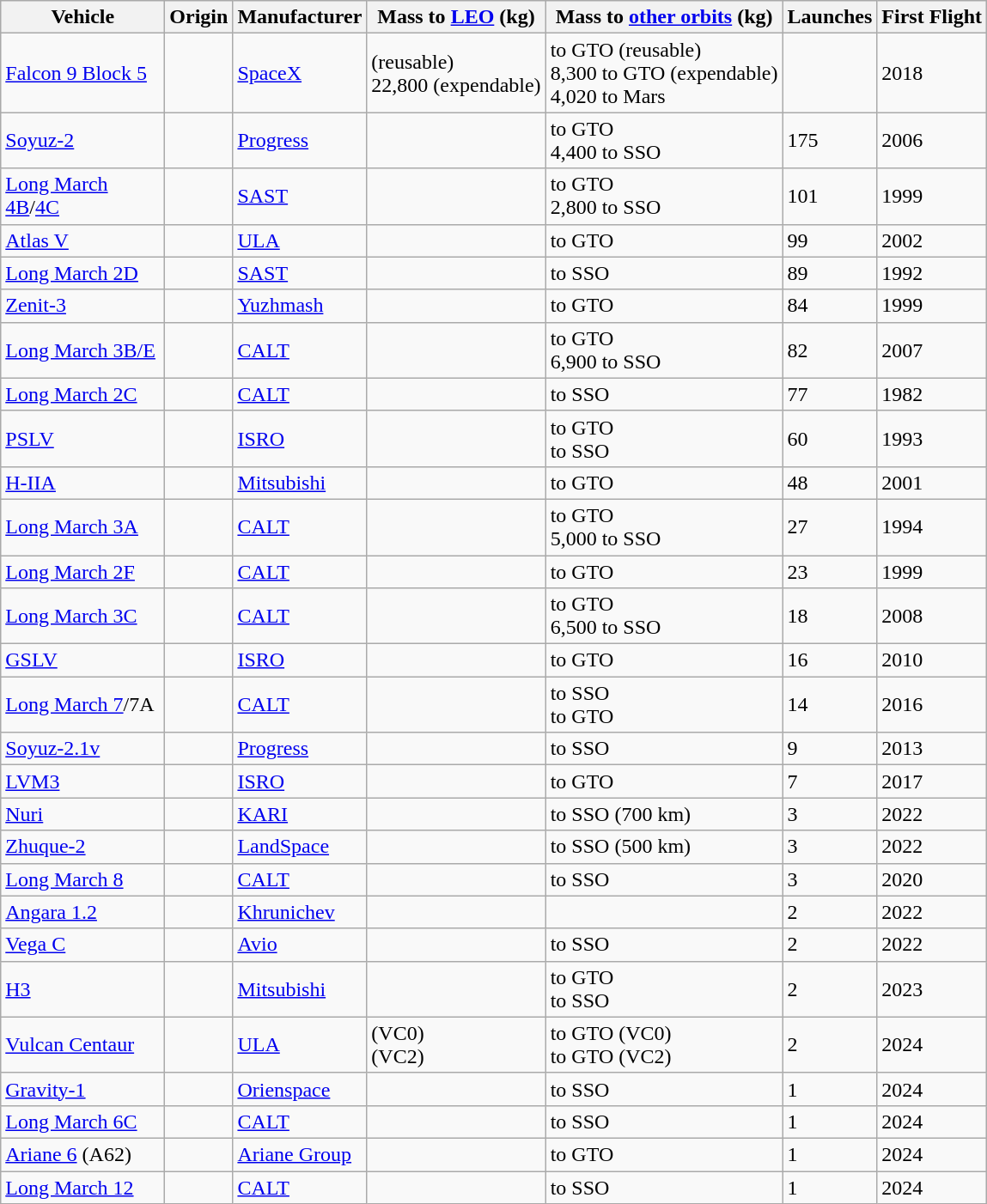<table class="wikitable sortable sticky-header">
<tr>
<th width="120">Vehicle</th>
<th>Origin</th>
<th>Manufacturer</th>
<th>Mass to <a href='#'>LEO</a> (kg)</th>
<th>Mass to <a href='#'>other orbits</a> (kg)</th>
<th>Launches</th>
<th>First Flight</th>
</tr>
<tr>
<td><a href='#'>Falcon 9 Block 5</a></td>
<td></td>
<td><a href='#'>SpaceX</a></td>
<td> (reusable) <br> 22,800 (expendable)</td>
<td> to GTO (reusable) <br> 8,300 to GTO (expendable) <br> 4,020 to Mars</td>
<td></td>
<td>2018</td>
</tr>
<tr>
<td><a href='#'>Soyuz-2</a></td>
<td></td>
<td><a href='#'>Progress</a></td>
<td></td>
<td> to GTO<br>4,400 to SSO</td>
<td>175</td>
<td>2006</td>
</tr>
<tr>
<td><a href='#'>Long March 4B</a>/<a href='#'>4C</a></td>
<td></td>
<td><a href='#'>SAST</a></td>
<td></td>
<td> to GTO <br> 2,800 to SSO</td>
<td>101</td>
<td>1999</td>
</tr>
<tr>
<td><a href='#'>Atlas V</a></td>
<td></td>
<td><a href='#'>ULA</a></td>
<td></td>
<td> to GTO</td>
<td>99</td>
<td>2002</td>
</tr>
<tr>
<td><a href='#'>Long March 2D</a></td>
<td></td>
<td><a href='#'>SAST</a></td>
<td></td>
<td> to SSO</td>
<td>89</td>
<td>1992</td>
</tr>
<tr>
<td><a href='#'>Zenit-3</a></td>
<td></td>
<td><a href='#'>Yuzhmash</a></td>
<td></td>
<td> to GTO</td>
<td>84</td>
<td>1999</td>
</tr>
<tr>
<td><a href='#'>Long March 3B/E</a></td>
<td></td>
<td><a href='#'>CALT</a></td>
<td></td>
<td> to GTO <br> 6,900 to SSO</td>
<td>82</td>
<td>2007</td>
</tr>
<tr>
<td><a href='#'>Long March 2C</a></td>
<td></td>
<td><a href='#'>CALT</a></td>
<td></td>
<td> to SSO</td>
<td>77</td>
<td>1982</td>
</tr>
<tr>
<td><a href='#'>PSLV</a></td>
<td></td>
<td><a href='#'>ISRO</a></td>
<td></td>
<td> to GTO<br> to SSO</td>
<td>60</td>
<td>1993</td>
</tr>
<tr>
<td><a href='#'>H-IIA</a></td>
<td></td>
<td><a href='#'>Mitsubishi</a></td>
<td></td>
<td> to GTO</td>
<td>48</td>
<td>2001</td>
</tr>
<tr>
<td><a href='#'>Long March 3A</a></td>
<td></td>
<td><a href='#'>CALT</a></td>
<td></td>
<td> to GTO <br> 5,000 to SSO</td>
<td>27</td>
<td>1994</td>
</tr>
<tr>
<td><a href='#'>Long March 2F</a></td>
<td></td>
<td><a href='#'>CALT</a></td>
<td></td>
<td> to GTO</td>
<td>23</td>
<td>1999</td>
</tr>
<tr>
<td><a href='#'>Long March 3C</a></td>
<td></td>
<td><a href='#'>CALT</a></td>
<td></td>
<td> to GTO <br> 6,500 to SSO</td>
<td>18</td>
<td>2008</td>
</tr>
<tr>
<td><a href='#'>GSLV</a></td>
<td></td>
<td><a href='#'>ISRO</a></td>
<td></td>
<td> to GTO</td>
<td>16</td>
<td>2010</td>
</tr>
<tr>
<td><a href='#'>Long March 7</a>/7A</td>
<td></td>
<td><a href='#'>CALT</a></td>
<td></td>
<td> to SSO <br>  to GTO</td>
<td>14</td>
<td>2016</td>
</tr>
<tr>
<td><a href='#'>Soyuz-2.1v</a></td>
<td></td>
<td><a href='#'>Progress</a></td>
<td></td>
<td> to SSO</td>
<td>9</td>
<td>2013</td>
</tr>
<tr>
<td><a href='#'>LVM3</a></td>
<td></td>
<td><a href='#'>ISRO</a></td>
<td></td>
<td> to GTO</td>
<td>7</td>
<td>2017</td>
</tr>
<tr>
<td><a href='#'>Nuri</a></td>
<td></td>
<td><a href='#'>KARI</a></td>
<td></td>
<td> to SSO (700 km)</td>
<td>3</td>
<td>2022</td>
</tr>
<tr>
<td><a href='#'>Zhuque-2</a></td>
<td></td>
<td><a href='#'>LandSpace</a></td>
<td></td>
<td> to SSO (500 km)</td>
<td>3</td>
<td>2022</td>
</tr>
<tr>
<td><a href='#'>Long March 8</a></td>
<td></td>
<td><a href='#'>CALT</a></td>
<td></td>
<td> to SSO</td>
<td>3</td>
<td>2020</td>
</tr>
<tr>
<td><a href='#'>Angara 1.2</a></td>
<td></td>
<td><a href='#'>Khrunichev</a></td>
<td></td>
<td></td>
<td>2</td>
<td>2022</td>
</tr>
<tr>
<td><a href='#'>Vega C</a></td>
<td><br></td>
<td><a href='#'>Avio</a></td>
<td></td>
<td> to SSO</td>
<td>2</td>
<td>2022</td>
</tr>
<tr>
<td><a href='#'>H3</a></td>
<td></td>
<td><a href='#'>Mitsubishi</a></td>
<td></td>
<td> to GTO<br> to SSO</td>
<td>2</td>
<td>2023</td>
</tr>
<tr>
<td><a href='#'>Vulcan Centaur</a></td>
<td></td>
<td><a href='#'>ULA</a></td>
<td> (VC0)<br> (VC2)</td>
<td> to GTO (VC0) <br>  to GTO (VC2)</td>
<td>2</td>
<td>2024</td>
</tr>
<tr>
<td><a href='#'>Gravity-1</a></td>
<td></td>
<td><a href='#'>Orienspace</a></td>
<td></td>
<td> to SSO</td>
<td>1</td>
<td>2024</td>
</tr>
<tr>
<td><a href='#'>Long March 6C</a></td>
<td></td>
<td><a href='#'>CALT</a></td>
<td></td>
<td> to SSO</td>
<td>1</td>
<td>2024</td>
</tr>
<tr>
<td><a href='#'>Ariane 6</a> (A62)</td>
<td><br></td>
<td><a href='#'>Ariane Group</a></td>
<td></td>
<td> to GTO</td>
<td>1</td>
<td>2024</td>
</tr>
<tr>
<td><a href='#'>Long March 12</a></td>
<td></td>
<td><a href='#'>CALT</a></td>
<td></td>
<td> to SSO</td>
<td>1</td>
<td>2024</td>
</tr>
</table>
